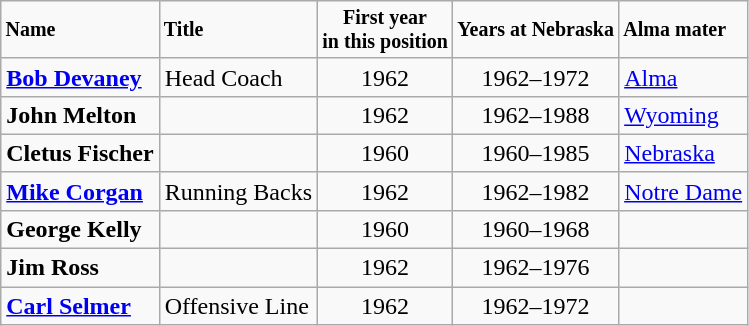<table class="wikitable">
<tr style="font-size:smaller">
<td><strong>Name</strong></td>
<td><strong>Title</strong></td>
<td align="center"><strong>First year<br>in this position</strong></td>
<td align="center"><strong>Years at Nebraska</strong></td>
<td><strong>Alma mater</strong></td>
</tr>
<tr>
<td><strong><a href='#'>Bob Devaney</a></strong></td>
<td>Head Coach</td>
<td align="center">1962</td>
<td align="center">1962–1972</td>
<td><a href='#'>Alma</a></td>
</tr>
<tr>
<td><strong>John Melton</strong></td>
<td></td>
<td align="center">1962</td>
<td align="center">1962–1988</td>
<td><a href='#'>Wyoming</a></td>
</tr>
<tr>
<td><strong>Cletus Fischer</strong></td>
<td></td>
<td align="center">1960</td>
<td align="center">1960–1985</td>
<td><a href='#'>Nebraska</a></td>
</tr>
<tr>
<td><strong><a href='#'>Mike Corgan</a></strong></td>
<td>Running Backs</td>
<td align="center">1962</td>
<td align="center">1962–1982</td>
<td><a href='#'>Notre Dame</a></td>
</tr>
<tr>
<td><strong>George Kelly</strong></td>
<td></td>
<td align="center">1960</td>
<td align="center">1960–1968</td>
<td></td>
</tr>
<tr>
<td><strong>Jim Ross</strong></td>
<td></td>
<td align="center">1962</td>
<td align="center">1962–1976</td>
<td></td>
</tr>
<tr>
<td><strong><a href='#'>Carl Selmer</a></strong></td>
<td>Offensive Line</td>
<td align="center">1962</td>
<td align="center">1962–1972</td>
<td></td>
</tr>
</table>
